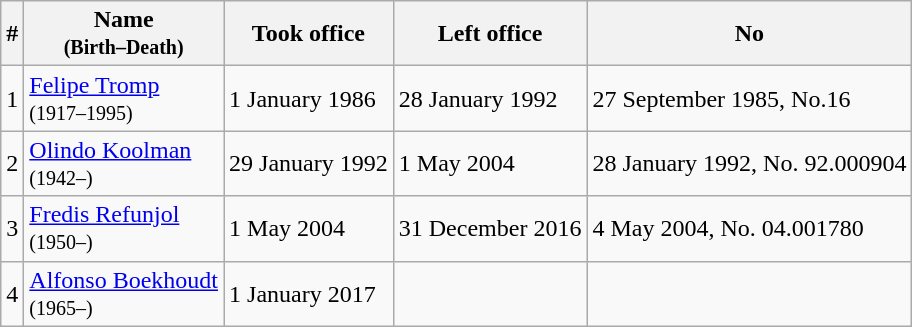<table class="wikitable sortable">
<tr>
<th>#</th>
<th>Name<br><small>(Birth–Death)</small></th>
<th>Took office</th>
<th>Left office</th>
<th>No<br></th>
</tr>
<tr>
<td>1</td>
<td><a href='#'>Felipe Tromp</a><br><small>(1917–1995)</small></td>
<td>1 January 1986</td>
<td>28 January 1992</td>
<td>27 September 1985, No.16</td>
</tr>
<tr>
<td>2</td>
<td><a href='#'>Olindo Koolman</a><br><small>(1942–)</small></td>
<td>29 January 1992</td>
<td>1 May 2004</td>
<td>28 January 1992, No. 92.000904</td>
</tr>
<tr>
<td>3</td>
<td><a href='#'>Fredis Refunjol</a><br><small>(1950–)</small></td>
<td>1 May 2004</td>
<td>31 December 2016</td>
<td>4 May 2004, No. 04.001780</td>
</tr>
<tr>
<td>4</td>
<td><a href='#'>Alfonso Boekhoudt</a><br><small>(1965–)</small></td>
<td>1 January 2017</td>
<td></td>
<td></td>
</tr>
</table>
